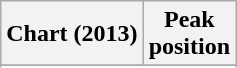<table class="wikitable sortable plainrowheaders" style="text-align:center;">
<tr>
<th scope="col">Chart (2013)</th>
<th scope="col">Peak<br>position</th>
</tr>
<tr>
</tr>
<tr>
</tr>
<tr>
</tr>
</table>
